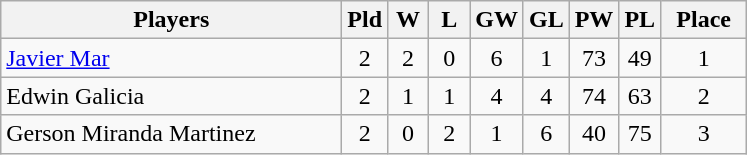<table class=wikitable style="text-align:center">
<tr>
<th width=220>Players</th>
<th width=20>Pld</th>
<th width=20>W</th>
<th width=20>L</th>
<th width=20>GW</th>
<th width=20>GL</th>
<th width=20>PW</th>
<th width=20>PL</th>
<th width=50>Place</th>
</tr>
<tr>
<td align=left> <a href='#'>Javier Mar</a></td>
<td>2</td>
<td>2</td>
<td>0</td>
<td>6</td>
<td>1</td>
<td>73</td>
<td>49</td>
<td>1</td>
</tr>
<tr>
<td align=left> Edwin Galicia</td>
<td>2</td>
<td>1</td>
<td>1</td>
<td>4</td>
<td>4</td>
<td>74</td>
<td>63</td>
<td>2</td>
</tr>
<tr>
<td align=left> Gerson Miranda Martinez</td>
<td>2</td>
<td>0</td>
<td>2</td>
<td>1</td>
<td>6</td>
<td>40</td>
<td>75</td>
<td>3</td>
</tr>
</table>
